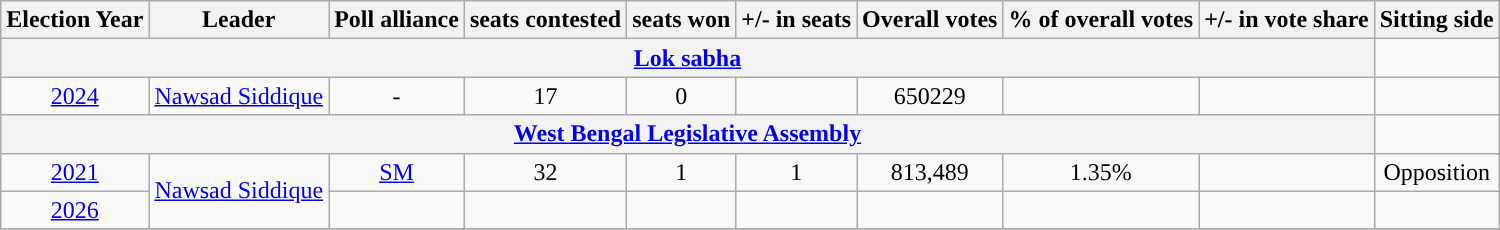<table class="wikitable " style="text-align:center;">
<tr>
<th Style="background-color:">Election Year</th>
<th style="background-color:">Leader</th>
<th style="background-color:">Poll alliance</th>
<th style="background-color:">seats contested</th>
<th style="background-color:">seats won</th>
<th style="background-color:">+/- in seats</th>
<th style="background-color:">Overall votes</th>
<th Style="background-color:">% of overall votes</th>
<th Style="background-color:">+/- in vote share</th>
<th Style="background-color:">Sitting side</th>
</tr>
<tr>
<th colspan="9"><a href='#'>Lok sabha</a></th>
</tr>
<tr>
<td><a href='#'>2024</a></td>
<td Rowspan="1"><a href='#'>Nawsad Siddique</a></td>
<td>-</td>
<td>17</td>
<td>0</td>
<td></td>
<td>650229</td>
<td></td>
<td></td>
<td></td>
</tr>
<tr>
<th colspan="9"><a href='#'>West Bengal Legislative Assembly</a></th>
</tr>
<tr>
<td><a href='#'>2021</a></td>
<td Rowspan="2"><a href='#'>Nawsad Siddique</a></td>
<td><a href='#'>SM</a></td>
<td>32</td>
<td>1</td>
<td>1</td>
<td>813,489</td>
<td>1.35%</td>
<td></td>
<td>Opposition</td>
</tr>
<tr>
<td><a href='#'>2026</a></td>
<td></td>
<td></td>
<td></td>
<td></td>
<td></td>
<td></td>
<td></td>
<td></td>
</tr>
<tr>
</tr>
</table>
